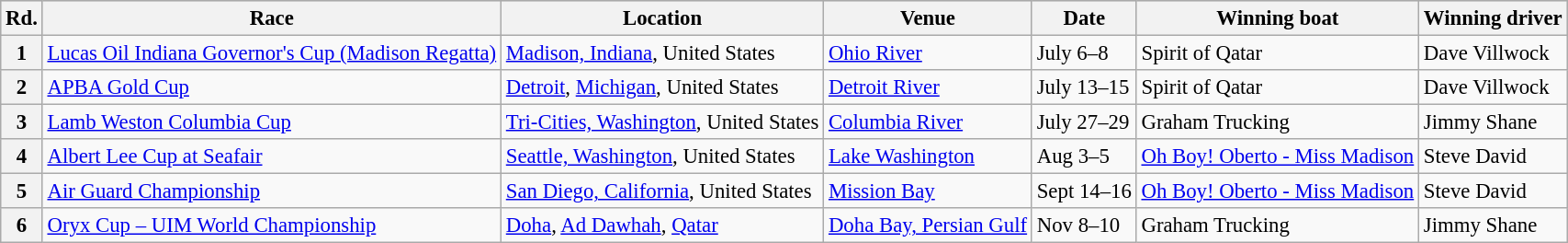<table class="wikitable sortable" style="font-size: 95%">
<tr style="background:#CCCCCC;">
<th>Rd.</th>
<th>Race</th>
<th>Location</th>
<th>Venue</th>
<th>Date</th>
<th>Winning boat</th>
<th>Winning driver</th>
</tr>
<tr>
<th>1</th>
<td><a href='#'>Lucas Oil Indiana Governor's Cup (Madison Regatta)</a></td>
<td><a href='#'>Madison, Indiana</a>, United States</td>
<td><a href='#'>Ohio River</a></td>
<td>July 6–8</td>
<td>Spirit of Qatar</td>
<td>Dave Villwock</td>
</tr>
<tr>
<th>2</th>
<td><a href='#'>APBA Gold Cup</a></td>
<td><a href='#'>Detroit</a>, <a href='#'>Michigan</a>, United States</td>
<td><a href='#'>Detroit River</a></td>
<td>July 13–15</td>
<td>Spirit of Qatar</td>
<td>Dave Villwock</td>
</tr>
<tr>
<th>3</th>
<td><a href='#'>Lamb Weston Columbia Cup</a></td>
<td><a href='#'>Tri-Cities, Washington</a>, United States</td>
<td><a href='#'>Columbia River</a></td>
<td>July 27–29</td>
<td>Graham Trucking</td>
<td>Jimmy Shane</td>
</tr>
<tr>
<th>4</th>
<td><a href='#'>Albert Lee Cup at Seafair</a></td>
<td><a href='#'>Seattle, Washington</a>, United States</td>
<td><a href='#'>Lake Washington</a></td>
<td>Aug 3–5</td>
<td><a href='#'>Oh Boy! Oberto - Miss Madison</a></td>
<td>Steve David</td>
</tr>
<tr>
<th>5</th>
<td><a href='#'>Air Guard Championship</a></td>
<td><a href='#'>San Diego, California</a>, United States</td>
<td><a href='#'>Mission Bay</a></td>
<td>Sept 14–16</td>
<td><a href='#'>Oh Boy! Oberto - Miss Madison</a></td>
<td>Steve David</td>
</tr>
<tr>
<th>6</th>
<td><a href='#'>Oryx Cup – UIM World Championship</a></td>
<td><a href='#'>Doha</a>, <a href='#'>Ad Dawhah</a>, <a href='#'>Qatar</a></td>
<td><a href='#'>Doha Bay, Persian Gulf</a></td>
<td>Nov 8–10</td>
<td>Graham Trucking</td>
<td>Jimmy Shane</td>
</tr>
</table>
